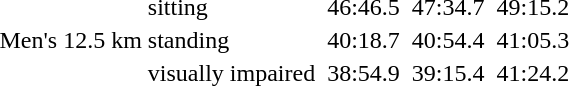<table>
<tr>
<td rowspan="3">Men's 12.5 km</td>
<td>sitting</td>
<td></td>
<td>46:46.5</td>
<td></td>
<td>47:34.7</td>
<td></td>
<td>49:15.2</td>
</tr>
<tr>
<td>standing</td>
<td></td>
<td>40:18.7</td>
<td></td>
<td>40:54.4</td>
<td></td>
<td>41:05.3</td>
</tr>
<tr>
<td>visually impaired</td>
<td></td>
<td>38:54.9</td>
<td></td>
<td>39:15.4</td>
<td></td>
<td>41:24.2</td>
</tr>
</table>
